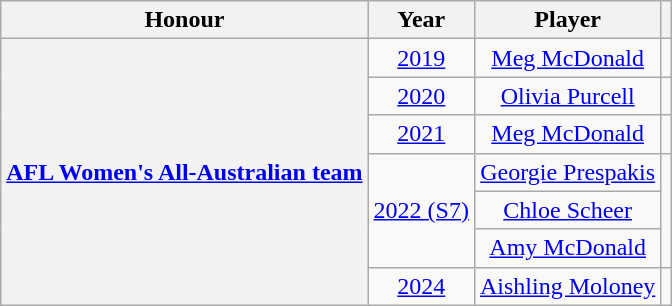<table class="wikitable plainrowheaders sortable" style="text-align:center">
<tr>
<th scope="col">Honour</th>
<th scope="col">Year</th>
<th scope="col">Player</th>
<th scope="col" class="unsortable"></th>
</tr>
<tr>
<th scope="row" rowspan=7><a href='#'>AFL Women's All-Australian team</a></th>
<td><a href='#'>2019</a></td>
<td><a href='#'>Meg McDonald</a></td>
<td></td>
</tr>
<tr>
<td><a href='#'>2020</a></td>
<td><a href='#'>Olivia Purcell</a></td>
<td></td>
</tr>
<tr>
<td><a href='#'>2021</a></td>
<td><a href='#'>Meg McDonald</a></td>
<td></td>
</tr>
<tr>
<td rowspan=3><a href='#'>2022 (S7)</a></td>
<td><a href='#'>Georgie Prespakis</a></td>
<td rowspan=3></td>
</tr>
<tr>
<td><a href='#'>Chloe Scheer</a></td>
</tr>
<tr>
<td><a href='#'>Amy McDonald</a></td>
</tr>
<tr>
<td><a href='#'>2024</a></td>
<td><a href='#'>Aishling Moloney</a></td>
<td></td>
</tr>
</table>
